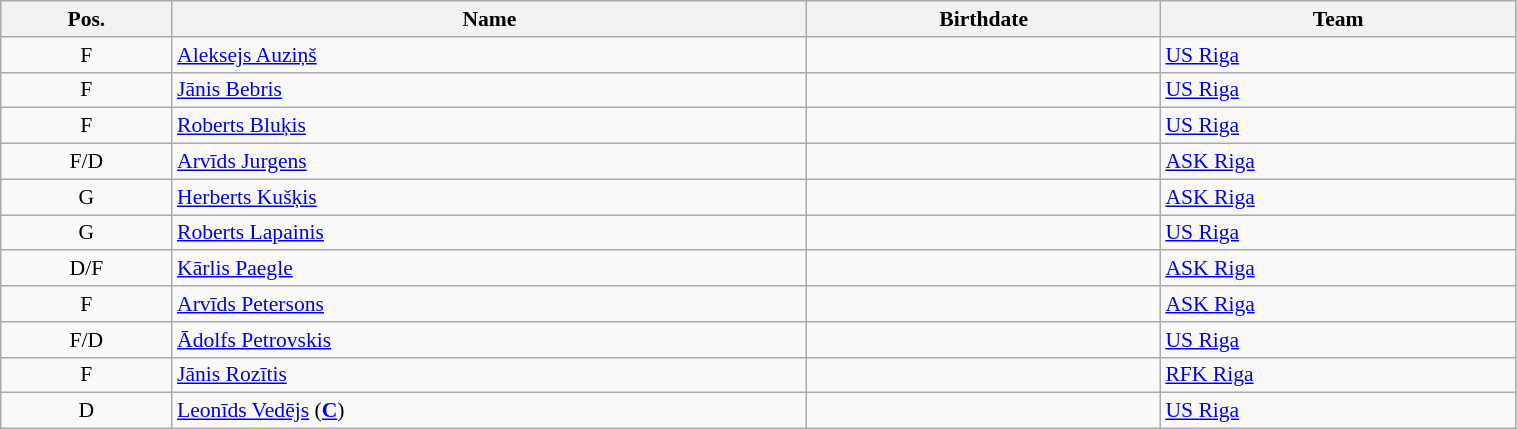<table class="wikitable sortable" width="80%" style="font-size: 90%; text-align: center;">
<tr>
<th>Pos.</th>
<th>Name</th>
<th>Birthdate</th>
<th>Team</th>
</tr>
<tr>
<td>F</td>
<td style="text-align:left;"><a href='#'>Aleksejs Auziņš</a></td>
<td style="text-align:right;"></td>
<td style="text-align:left;"> <a href='#'>US Riga</a></td>
</tr>
<tr>
<td>F</td>
<td style="text-align:left;"><a href='#'>Jānis Bebris</a></td>
<td style="text-align:right;"></td>
<td style="text-align:left;"> <a href='#'>US Riga</a></td>
</tr>
<tr>
<td>F</td>
<td style="text-align:left;"><a href='#'>Roberts Bluķis</a></td>
<td style="text-align:right;"></td>
<td style="text-align:left;"> <a href='#'>US Riga</a></td>
</tr>
<tr>
<td>F/D</td>
<td style="text-align:left;"><a href='#'>Arvīds Jurgens</a></td>
<td style="text-align:right;"></td>
<td style="text-align:left;"> <a href='#'>ASK Riga</a></td>
</tr>
<tr>
<td>G</td>
<td style="text-align:left;"><a href='#'>Herberts Kušķis</a></td>
<td style="text-align:right;"></td>
<td style="text-align:left;"> <a href='#'>ASK Riga</a></td>
</tr>
<tr>
<td>G</td>
<td style="text-align:left;"><a href='#'>Roberts Lapainis</a></td>
<td style="text-align:right;"></td>
<td style="text-align:left;"> <a href='#'>US Riga</a></td>
</tr>
<tr>
<td>D/F</td>
<td style="text-align:left;"><a href='#'>Kārlis Paegle</a></td>
<td style="text-align:right;"></td>
<td style="text-align:left;"> <a href='#'>ASK Riga</a></td>
</tr>
<tr>
<td>F</td>
<td style="text-align:left;"><a href='#'>Arvīds Petersons</a></td>
<td style="text-align:right;"></td>
<td style="text-align:left;"> <a href='#'>ASK Riga</a></td>
</tr>
<tr>
<td>F/D</td>
<td style="text-align:left;"><a href='#'>Ādolfs Petrovskis</a></td>
<td style="text-align:right;"></td>
<td style="text-align:left;"> <a href='#'>US Riga</a></td>
</tr>
<tr>
<td>F</td>
<td style="text-align:left;"><a href='#'>Jānis Rozītis</a></td>
<td style="text-align:right;"></td>
<td style="text-align:left;"> <a href='#'>RFK Riga</a></td>
</tr>
<tr>
<td>D</td>
<td style="text-align:left;"><a href='#'>Leonīds Vedējs</a> (<strong><a href='#'>C</a></strong>)</td>
<td style="text-align:right;"></td>
<td style="text-align:left;"> <a href='#'>US Riga</a></td>
</tr>
</table>
